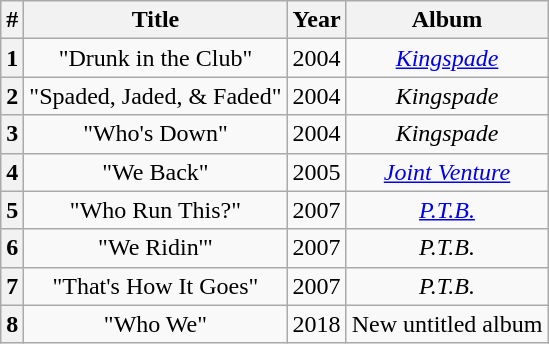<table class="wikitable" style="text-align:center">
<tr>
<th>#</th>
<th>Title</th>
<th>Year</th>
<th>Album</th>
</tr>
<tr>
<th>1</th>
<td>"Drunk in the Club"</td>
<td>2004</td>
<td><em><a href='#'>Kingspade</a></em></td>
</tr>
<tr>
<th>2</th>
<td>"Spaded, Jaded, & Faded"</td>
<td>2004</td>
<td><em>Kingspade</em></td>
</tr>
<tr>
<th>3</th>
<td>"Who's Down"</td>
<td>2004</td>
<td><em>Kingspade</em></td>
</tr>
<tr>
<th>4</th>
<td>"We Back"</td>
<td>2005</td>
<td><em><a href='#'>Joint Venture</a></em></td>
</tr>
<tr>
<th>5</th>
<td>"Who Run This?"</td>
<td>2007</td>
<td><em><a href='#'>P.T.B.</a></em></td>
</tr>
<tr>
<th>6</th>
<td>"We Ridin'"</td>
<td>2007</td>
<td><em>P.T.B.</em></td>
</tr>
<tr>
<th>7</th>
<td>"That's How It Goes"</td>
<td>2007</td>
<td><em>P.T.B.</em></td>
</tr>
<tr>
<th>8</th>
<td>"Who We"</td>
<td>2018</td>
<td>New untitled album</td>
</tr>
</table>
